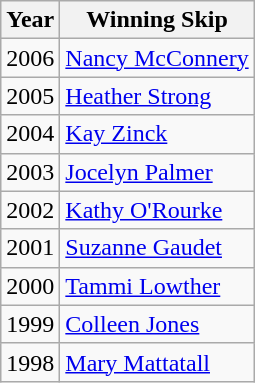<table class="wikitable">
<tr>
<th>Year</th>
<th>Winning Skip</th>
</tr>
<tr>
<td>2006</td>
<td><a href='#'>Nancy McConnery</a></td>
</tr>
<tr>
<td>2005</td>
<td><a href='#'>Heather Strong</a></td>
</tr>
<tr>
<td>2004</td>
<td><a href='#'>Kay Zinck</a></td>
</tr>
<tr>
<td>2003</td>
<td><a href='#'>Jocelyn Palmer</a></td>
</tr>
<tr>
<td>2002</td>
<td><a href='#'>Kathy O'Rourke</a></td>
</tr>
<tr>
<td>2001</td>
<td><a href='#'>Suzanne Gaudet</a></td>
</tr>
<tr>
<td>2000</td>
<td><a href='#'>Tammi Lowther</a></td>
</tr>
<tr>
<td>1999</td>
<td><a href='#'>Colleen Jones</a></td>
</tr>
<tr>
<td>1998</td>
<td><a href='#'>Mary Mattatall</a></td>
</tr>
</table>
